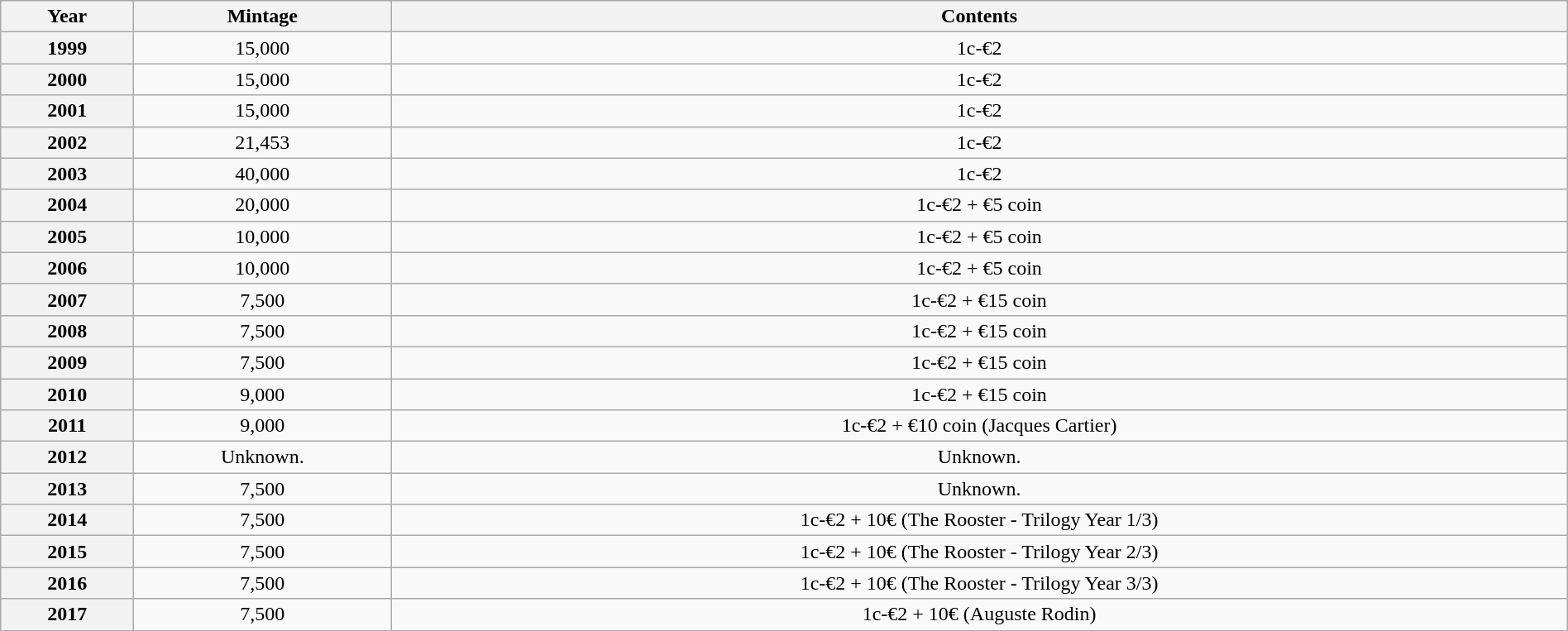<table class="wikitable" style="width:100%;text-align:center">
<tr>
<th width=100px>Year</th>
<th width=200px>Mintage</th>
<th>Contents</th>
</tr>
<tr>
<th>1999</th>
<td>15,000</td>
<td>1c-€2</td>
</tr>
<tr>
<th>2000</th>
<td>15,000</td>
<td>1c-€2</td>
</tr>
<tr>
<th>2001</th>
<td>15,000</td>
<td>1c-€2</td>
</tr>
<tr>
<th>2002</th>
<td>21,453</td>
<td>1c-€2</td>
</tr>
<tr>
<th>2003</th>
<td>40,000</td>
<td>1c-€2</td>
</tr>
<tr>
<th>2004</th>
<td>20,000</td>
<td>1c-€2 + €5 coin</td>
</tr>
<tr>
<th>2005</th>
<td>10,000</td>
<td>1c-€2 + €5 coin</td>
</tr>
<tr>
<th>2006</th>
<td>10,000</td>
<td>1c-€2 + €5 coin</td>
</tr>
<tr>
<th>2007</th>
<td>7,500</td>
<td>1c-€2 + €15 coin</td>
</tr>
<tr>
<th>2008</th>
<td>7,500</td>
<td>1c-€2 + €15 coin</td>
</tr>
<tr>
<th>2009</th>
<td>7,500</td>
<td>1c-€2 + €15 coin</td>
</tr>
<tr>
<th>2010</th>
<td>9,000</td>
<td>1c-€2 + €15 coin</td>
</tr>
<tr>
<th>2011</th>
<td>9,000</td>
<td>1c-€2 + €10 coin (Jacques Cartier)</td>
</tr>
<tr>
<th>2012</th>
<td>Unknown.</td>
<td>Unknown.</td>
</tr>
<tr>
<th>2013</th>
<td>7,500</td>
<td>Unknown.</td>
</tr>
<tr>
<th>2014</th>
<td>7,500</td>
<td>1c-€2 + 10€ (The Rooster - Trilogy Year 1/3)</td>
</tr>
<tr>
<th>2015</th>
<td>7,500</td>
<td>1c-€2 + 10€ (The Rooster - Trilogy Year 2/3)</td>
</tr>
<tr>
<th>2016</th>
<td>7,500</td>
<td>1c-€2 + 10€ (The Rooster - Trilogy Year 3/3)</td>
</tr>
<tr>
<th>2017</th>
<td>7,500</td>
<td>1c-€2 + 10€ (Auguste Rodin)</td>
</tr>
</table>
